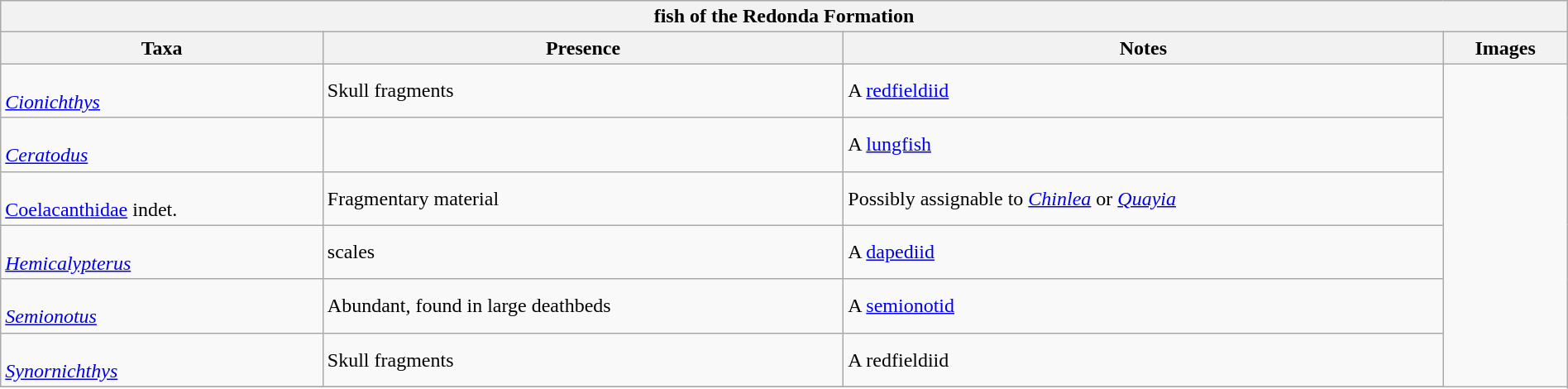<table class="wikitable" align="center" width="100%">
<tr>
<th colspan="5" align="center"><strong>fish of the Redonda Formation</strong></th>
</tr>
<tr>
<th>Taxa</th>
<th>Presence</th>
<th>Notes</th>
<th>Images</th>
</tr>
<tr>
<td><br><em><a href='#'>Cionichthys</a></em></td>
<td>Skull fragments</td>
<td>A <a href='#'>redfieldiid</a></td>
<td rowspan="99"><br></td>
</tr>
<tr>
<td><br><em><a href='#'>Ceratodus</a></em></td>
<td></td>
<td>A <a href='#'>lungfish</a></td>
</tr>
<tr>
<td><br><a href='#'>Coelacanthidae</a> indet.</td>
<td>Fragmentary material</td>
<td>Possibly assignable to <em><a href='#'>Chinlea</a></em> or <em><a href='#'>Quayia</a></em></td>
</tr>
<tr>
<td><br><em><a href='#'>Hemicalypterus</a></em></td>
<td>scales</td>
<td>A <a href='#'>dapediid</a></td>
</tr>
<tr>
<td><br><em><a href='#'>Semionotus</a></em></td>
<td>Abundant, found in large deathbeds</td>
<td>A <a href='#'>semionotid</a></td>
</tr>
<tr>
<td><br><em><a href='#'>Synornichthys</a></em></td>
<td>Skull fragments</td>
<td>A redfieldiid</td>
</tr>
<tr>
</tr>
</table>
